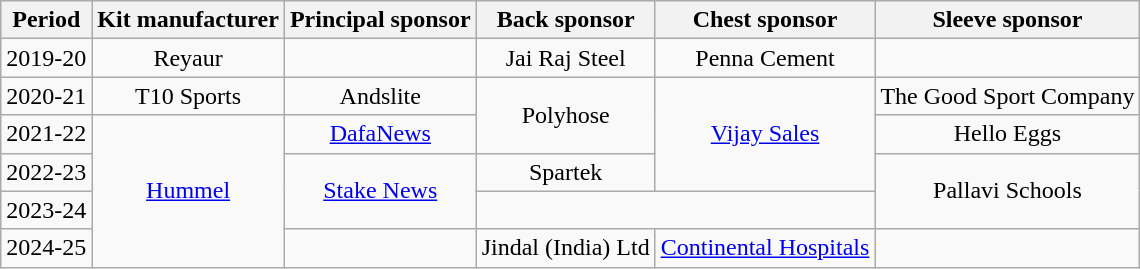<table class="wikitable" style="text-align:center;margin-left:1em;float:center">
<tr>
<th>Period</th>
<th>Kit manufacturer</th>
<th>Principal sponsor</th>
<th>Back sponsor</th>
<th>Chest sponsor</th>
<th>Sleeve sponsor</th>
</tr>
<tr>
<td>2019-20</td>
<td>Reyaur</td>
<td></td>
<td>Jai Raj Steel</td>
<td>Penna Cement</td>
<td></td>
</tr>
<tr>
<td>2020-21</td>
<td>T10 Sports</td>
<td>Andslite</td>
<td rowspan="2">Polyhose</td>
<td rowspan="3"><a href='#'>Vijay Sales</a></td>
<td>The Good Sport Company</td>
</tr>
<tr>
<td>2021-22</td>
<td rowspan="4"><a href='#'>Hummel</a></td>
<td><a href='#'>DafaNews</a></td>
<td>Hello Eggs</td>
</tr>
<tr>
<td>2022-23</td>
<td rowspan="2"><a href='#'>Stake News</a></td>
<td>Spartek</td>
<td rowspan="2">Pallavi Schools</td>
</tr>
<tr>
<td>2023-24</td>
<td colspan="2"></td>
</tr>
<tr>
<td>2024-25</td>
<td></td>
<td>Jindal (India) Ltd</td>
<td><a href='#'>Continental Hospitals</a></td>
<td></td>
</tr>
</table>
